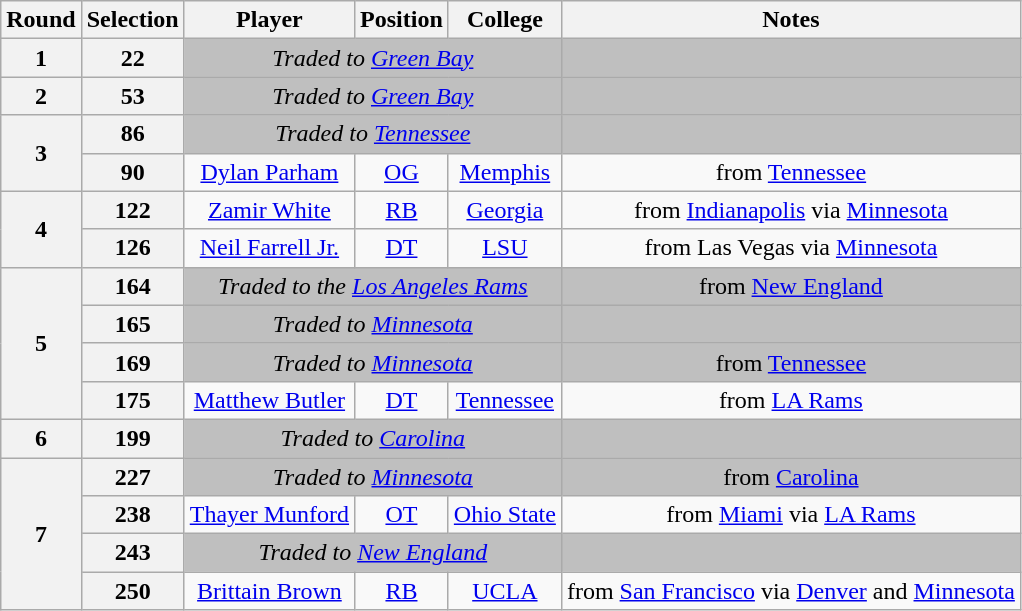<table class="wikitable" style="text-align:center">
<tr>
<th>Round</th>
<th>Selection</th>
<th>Player</th>
<th>Position</th>
<th>College</th>
<th>Notes</th>
</tr>
<tr>
<th>1</th>
<th>22</th>
<td colspan="3" style="background:#BFBFBF"><em>Traded to <a href='#'>Green Bay</a></em></td>
<td style="background:#BFBFBF"></td>
</tr>
<tr>
<th>2</th>
<th>53</th>
<td colspan="3" style="background:#BFBFBF"><em>Traded to <a href='#'>Green Bay</a></em></td>
<td style="background:#BFBFBF"></td>
</tr>
<tr>
<th rowspan="2">3</th>
<th>86</th>
<td colspan="3" style="background:#BFBFBF"><em>Traded to <a href='#'>Tennessee</a></em></td>
<td style="background:#BFBFBF"></td>
</tr>
<tr>
<th>90</th>
<td><a href='#'>Dylan Parham</a></td>
<td><a href='#'>OG</a></td>
<td><a href='#'>Memphis</a></td>
<td>from <a href='#'>Tennessee</a></td>
</tr>
<tr>
<th rowspan="2">4</th>
<th>122</th>
<td><a href='#'>Zamir White</a></td>
<td><a href='#'>RB</a></td>
<td><a href='#'>Georgia</a></td>
<td>from <a href='#'>Indianapolis</a> via <a href='#'>Minnesota</a></td>
</tr>
<tr>
<th>126</th>
<td><a href='#'>Neil Farrell Jr.</a></td>
<td><a href='#'>DT</a></td>
<td><a href='#'>LSU</a></td>
<td>from Las Vegas via <a href='#'>Minnesota</a></td>
</tr>
<tr>
<th rowspan="4">5</th>
<th>164</th>
<td colspan="3" style="background:#BFBFBF"><em>Traded to the <a href='#'>Los Angeles Rams</a></em></td>
<td style="background:#BFBFBF">from <a href='#'>New England</a></td>
</tr>
<tr>
<th>165</th>
<td colspan="3" style="background:#BFBFBF"><em>Traded to <a href='#'>Minnesota</a></em></td>
<td style="background:#BFBFBF"></td>
</tr>
<tr>
<th>169</th>
<td colspan="3" style="background:#BFBFBF"><em>Traded to <a href='#'>Minnesota</a></em></td>
<td style="background:#BFBFBF">from <a href='#'>Tennessee</a></td>
</tr>
<tr>
<th>175</th>
<td><a href='#'>Matthew Butler</a></td>
<td><a href='#'>DT</a></td>
<td><a href='#'>Tennessee</a></td>
<td>from <a href='#'>LA Rams</a></td>
</tr>
<tr>
<th>6</th>
<th>199</th>
<td colspan="3" style="background:#BFBFBF"><em>Traded to <a href='#'>Carolina</a></em></td>
<td style="background:#BFBFBF"></td>
</tr>
<tr>
<th rowspan="4">7</th>
<th>227</th>
<td colspan="3" style="background:#BFBFBF"><em>Traded to <a href='#'>Minnesota</a></em></td>
<td style="background:#BFBFBF">from <a href='#'>Carolina</a></td>
</tr>
<tr>
<th>238</th>
<td><a href='#'>Thayer Munford</a></td>
<td><a href='#'>OT</a></td>
<td><a href='#'>Ohio State</a></td>
<td>from <a href='#'>Miami</a> via <a href='#'>LA Rams</a></td>
</tr>
<tr>
<th>243</th>
<td colspan="3" style="background:#BFBFBF"><em>Traded to <a href='#'>New England</a></em></td>
<td style="background:#BFBFBF"></td>
</tr>
<tr>
<th>250</th>
<td><a href='#'>Brittain Brown</a></td>
<td><a href='#'>RB</a></td>
<td><a href='#'>UCLA</a></td>
<td>from <a href='#'>San Francisco</a> via <a href='#'>Denver</a> and <a href='#'>Minnesota</a></td>
</tr>
</table>
